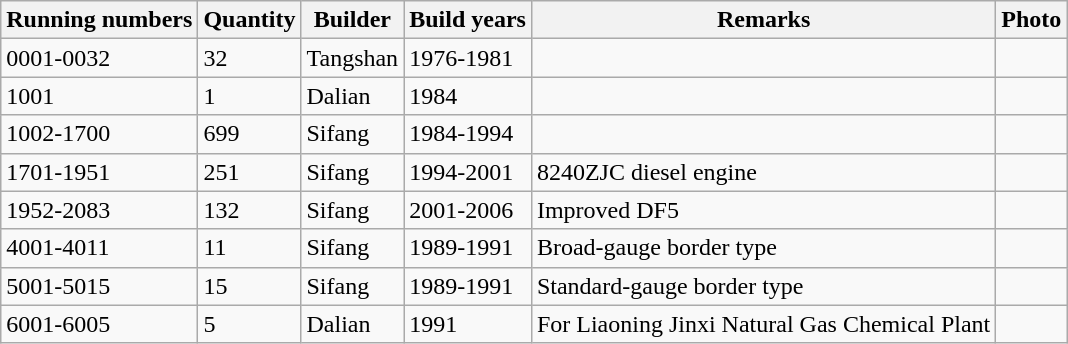<table class="wikitable">
<tr>
<th>Running numbers</th>
<th>Quantity</th>
<th>Builder</th>
<th>Build years</th>
<th>Remarks</th>
<th>Photo</th>
</tr>
<tr>
<td>0001-0032</td>
<td>32</td>
<td>Tangshan</td>
<td>1976-1981</td>
<td></td>
<td></td>
</tr>
<tr>
<td>1001</td>
<td>1</td>
<td>Dalian</td>
<td>1984</td>
<td></td>
<td></td>
</tr>
<tr>
<td>1002-1700</td>
<td>699</td>
<td>Sifang</td>
<td>1984-1994</td>
<td></td>
<td></td>
</tr>
<tr>
<td>1701-1951</td>
<td>251</td>
<td>Sifang</td>
<td>1994-2001</td>
<td>8240ZJC diesel engine</td>
<td></td>
</tr>
<tr>
<td>1952-2083</td>
<td>132</td>
<td>Sifang</td>
<td>2001-2006</td>
<td>Improved DF5</td>
<td></td>
</tr>
<tr>
<td>4001-4011</td>
<td>11</td>
<td>Sifang</td>
<td>1989-1991</td>
<td>Broad-gauge border type</td>
<td></td>
</tr>
<tr>
<td>5001-5015</td>
<td>15</td>
<td>Sifang</td>
<td>1989-1991</td>
<td>Standard-gauge border type</td>
<td></td>
</tr>
<tr>
<td>6001-6005</td>
<td>5</td>
<td>Dalian</td>
<td>1991</td>
<td>For Liaoning Jinxi Natural Gas Chemical Plant</td>
<td></td>
</tr>
</table>
